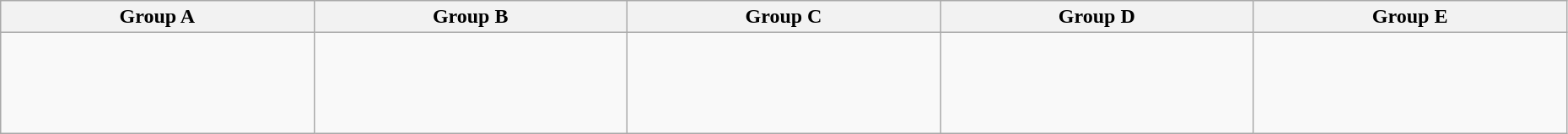<table class="wikitable" style="width:98%">
<tr>
<th width="20%">Group A</th>
<th width="20%">Group B</th>
<th width="20%">Group C</th>
<th width="20%">Group D</th>
<th width="20%">Group E</th>
</tr>
<tr>
<td><br><br><br><br></td>
<td><br><br><br><br></td>
<td><br><br><br><br></td>
<td><br><br><br></td>
<td><br><br><br></td>
</tr>
</table>
